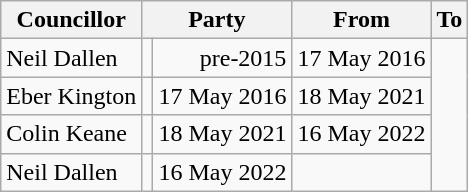<table class=wikitable>
<tr>
<th>Councillor</th>
<th colspan=2>Party</th>
<th>From</th>
<th>To</th>
</tr>
<tr>
<td>Neil Dallen</td>
<td></td>
<td align=right>pre-2015</td>
<td align=right>17 May 2016</td>
</tr>
<tr>
<td>Eber Kington</td>
<td></td>
<td align=right>17 May 2016</td>
<td align=right>18 May 2021</td>
</tr>
<tr>
<td>Colin Keane</td>
<td></td>
<td align=right>18 May 2021</td>
<td align=right>16 May 2022</td>
</tr>
<tr>
<td>Neil Dallen</td>
<td></td>
<td align=right>16 May 2022</td>
<td align=right></td>
</tr>
</table>
